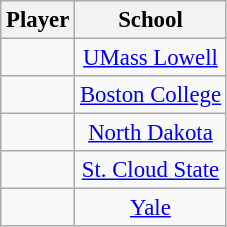<table class="wikitable sortable" style="font-size: 95%;text-align: center;">
<tr>
<th>Player</th>
<th>School</th>
</tr>
<tr>
<td></td>
<td><a href='#'>UMass Lowell</a></td>
</tr>
<tr>
<td></td>
<td><a href='#'>Boston College</a></td>
</tr>
<tr>
<td></td>
<td><a href='#'>North Dakota</a></td>
</tr>
<tr>
<td></td>
<td><a href='#'>St. Cloud State</a></td>
</tr>
<tr>
<td></td>
<td><a href='#'>Yale</a></td>
</tr>
</table>
